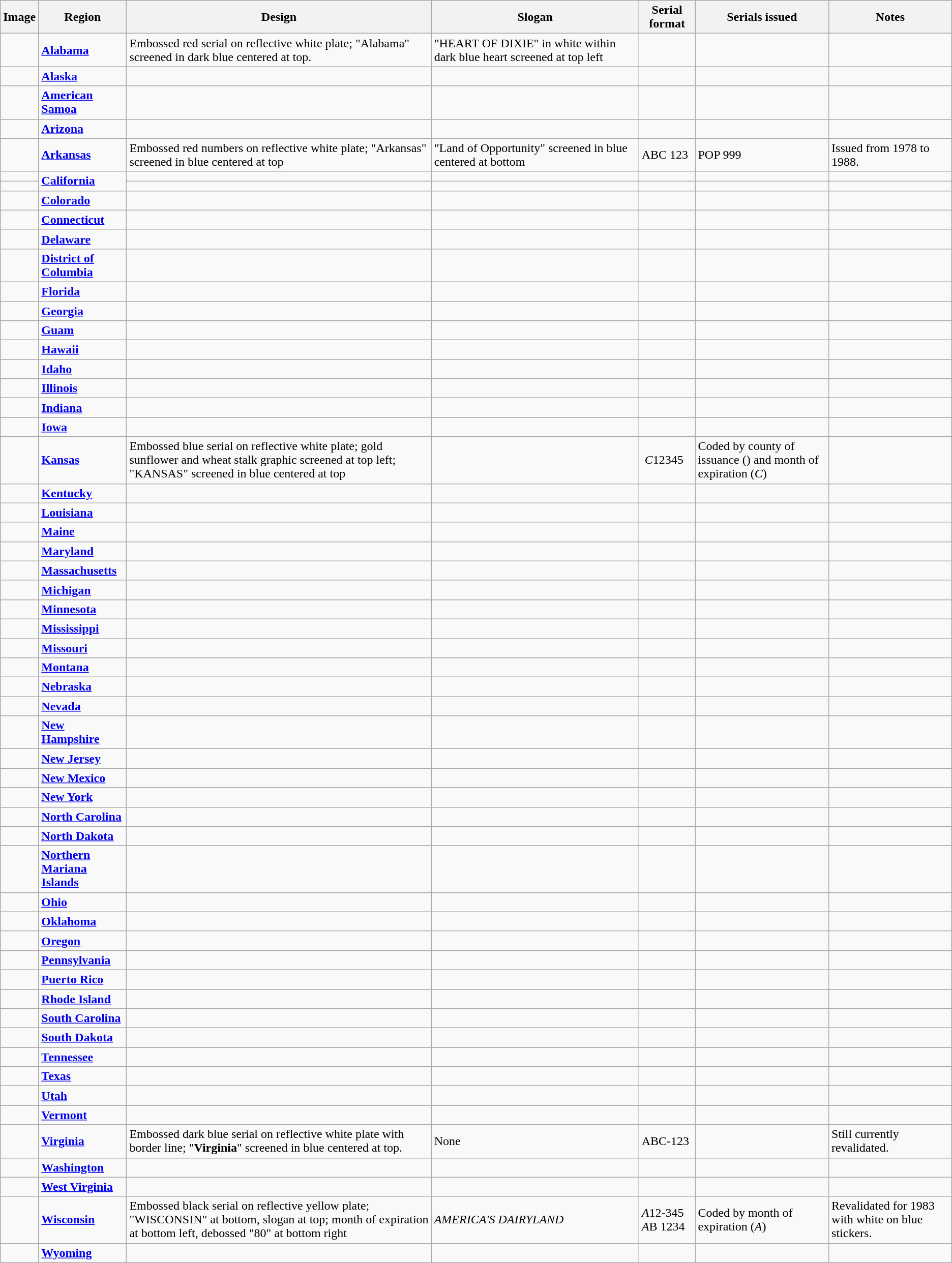<table class="wikitable">
<tr>
<th>Image</th>
<th>Region</th>
<th>Design</th>
<th>Slogan</th>
<th>Serial format</th>
<th>Serials issued</th>
<th>Notes</th>
</tr>
<tr>
<td></td>
<td><strong><a href='#'>Alabama</a></strong></td>
<td>Embossed red serial on reflective white plate; "Alabama" screened in dark blue centered at top.</td>
<td>"HEART OF DIXIE" in white within dark blue heart screened at top left</td>
<td></td>
<td></td>
<td></td>
</tr>
<tr>
<td></td>
<td><strong><a href='#'>Alaska</a></strong></td>
<td></td>
<td></td>
<td></td>
<td></td>
<td></td>
</tr>
<tr>
<td></td>
<td><strong><a href='#'>American Samoa</a></strong></td>
<td></td>
<td></td>
<td></td>
<td></td>
<td></td>
</tr>
<tr>
<td></td>
<td><strong><a href='#'>Arizona</a></strong></td>
<td></td>
<td></td>
<td></td>
<td></td>
<td></td>
</tr>
<tr>
<td></td>
<td><strong><a href='#'>Arkansas</a></strong></td>
<td>Embossed red numbers on reflective white plate; "Arkansas" screened in blue centered at top</td>
<td>"Land of Opportunity" screened in blue centered at bottom</td>
<td>ABC 123</td>
<td> POP 999</td>
<td>Issued from 1978 to 1988.</td>
</tr>
<tr>
<td></td>
<td rowspan=2><strong><a href='#'>California</a></strong></td>
<td></td>
<td></td>
<td></td>
<td></td>
<td></td>
</tr>
<tr>
<td></td>
<td></td>
<td></td>
<td></td>
<td></td>
<td></td>
</tr>
<tr>
<td></td>
<td><strong><a href='#'>Colorado</a></strong></td>
<td></td>
<td></td>
<td></td>
<td></td>
<td></td>
</tr>
<tr>
<td></td>
<td><strong><a href='#'>Connecticut</a></strong></td>
<td></td>
<td></td>
<td></td>
<td></td>
<td></td>
</tr>
<tr>
<td></td>
<td><strong><a href='#'>Delaware</a></strong></td>
<td></td>
<td></td>
<td></td>
<td></td>
<td></td>
</tr>
<tr>
<td></td>
<td><strong><a href='#'>District of<br>Columbia</a></strong></td>
<td></td>
<td></td>
<td></td>
<td></td>
<td></td>
</tr>
<tr>
<td></td>
<td><strong><a href='#'>Florida</a></strong></td>
<td></td>
<td></td>
<td></td>
<td></td>
<td></td>
</tr>
<tr>
<td></td>
<td><strong><a href='#'>Georgia</a></strong></td>
<td></td>
<td></td>
<td></td>
<td></td>
<td></td>
</tr>
<tr>
<td></td>
<td><strong><a href='#'>Guam</a></strong></td>
<td></td>
<td></td>
<td></td>
<td></td>
<td></td>
</tr>
<tr>
<td></td>
<td><strong><a href='#'>Hawaii</a></strong></td>
<td></td>
<td></td>
<td></td>
<td></td>
<td></td>
</tr>
<tr>
<td></td>
<td><strong><a href='#'>Idaho</a></strong></td>
<td></td>
<td></td>
<td></td>
<td></td>
<td></td>
</tr>
<tr>
<td></td>
<td><strong><a href='#'>Illinois</a></strong></td>
<td></td>
<td></td>
<td></td>
<td></td>
<td></td>
</tr>
<tr>
<td></td>
<td><strong><a href='#'>Indiana</a></strong></td>
<td></td>
<td></td>
<td></td>
<td></td>
<td></td>
</tr>
<tr>
<td></td>
<td><strong><a href='#'>Iowa</a></strong></td>
<td></td>
<td></td>
<td></td>
<td></td>
<td></td>
</tr>
<tr>
<td></td>
<td><strong><a href='#'>Kansas</a></strong></td>
<td>Embossed blue serial on reflective white plate; gold sunflower and wheat stalk graphic screened at top left; "KANSAS" screened in blue centered at top</td>
<td></td>
<td> <em>C</em>12345</td>
<td>Coded by county of issuance () and month of expiration (<em>C</em>)</td>
<td></td>
</tr>
<tr>
<td></td>
<td><strong><a href='#'>Kentucky</a></strong></td>
<td></td>
<td></td>
<td></td>
<td></td>
<td></td>
</tr>
<tr>
<td></td>
<td><strong><a href='#'>Louisiana</a></strong></td>
<td></td>
<td></td>
<td></td>
<td></td>
<td></td>
</tr>
<tr>
<td></td>
<td><strong><a href='#'>Maine</a></strong></td>
<td></td>
<td></td>
<td></td>
<td></td>
<td></td>
</tr>
<tr>
<td></td>
<td><strong><a href='#'>Maryland</a></strong></td>
<td></td>
<td></td>
<td></td>
<td></td>
<td></td>
</tr>
<tr>
<td></td>
<td><strong><a href='#'>Massachusetts</a></strong></td>
<td></td>
<td></td>
<td></td>
<td></td>
<td></td>
</tr>
<tr>
<td></td>
<td><strong><a href='#'>Michigan</a></strong></td>
<td></td>
<td></td>
<td></td>
<td></td>
<td></td>
</tr>
<tr>
<td></td>
<td><strong><a href='#'>Minnesota</a></strong></td>
<td></td>
<td></td>
<td></td>
<td></td>
<td></td>
</tr>
<tr>
<td></td>
<td><strong><a href='#'>Mississippi</a></strong></td>
<td></td>
<td></td>
<td></td>
<td></td>
<td></td>
</tr>
<tr>
<td></td>
<td><strong><a href='#'>Missouri</a></strong></td>
<td></td>
<td></td>
<td></td>
<td></td>
<td></td>
</tr>
<tr>
<td></td>
<td><strong><a href='#'>Montana</a></strong></td>
<td></td>
<td></td>
<td></td>
<td></td>
<td></td>
</tr>
<tr>
<td></td>
<td><strong><a href='#'>Nebraska</a></strong></td>
<td></td>
<td></td>
<td></td>
<td></td>
<td></td>
</tr>
<tr>
<td></td>
<td><strong><a href='#'>Nevada</a></strong></td>
<td></td>
<td></td>
<td></td>
<td></td>
<td></td>
</tr>
<tr>
<td></td>
<td><strong><a href='#'>New Hampshire</a></strong></td>
<td></td>
<td></td>
<td></td>
<td></td>
<td></td>
</tr>
<tr>
<td></td>
<td><strong><a href='#'>New Jersey</a></strong></td>
<td></td>
<td></td>
<td></td>
<td></td>
<td></td>
</tr>
<tr>
<td></td>
<td><strong><a href='#'>New Mexico</a></strong></td>
<td></td>
<td></td>
<td></td>
<td></td>
<td></td>
</tr>
<tr>
<td></td>
<td><strong><a href='#'>New York</a></strong></td>
<td></td>
<td></td>
<td></td>
<td></td>
<td></td>
</tr>
<tr>
<td></td>
<td><strong><a href='#'>North Carolina</a></strong></td>
<td></td>
<td></td>
<td></td>
<td></td>
<td></td>
</tr>
<tr>
<td></td>
<td><strong><a href='#'>North Dakota</a></strong></td>
<td></td>
<td></td>
<td></td>
<td></td>
<td></td>
</tr>
<tr>
<td></td>
<td><strong><a href='#'>Northern Mariana<br> Islands</a></strong></td>
<td></td>
<td></td>
<td></td>
<td></td>
<td></td>
</tr>
<tr>
<td></td>
<td><strong><a href='#'>Ohio</a></strong></td>
<td></td>
<td></td>
<td></td>
<td></td>
<td></td>
</tr>
<tr>
<td></td>
<td><strong><a href='#'>Oklahoma</a></strong></td>
<td></td>
<td></td>
<td></td>
<td></td>
<td></td>
</tr>
<tr>
<td></td>
<td><strong><a href='#'>Oregon</a></strong></td>
<td></td>
<td></td>
<td></td>
<td></td>
<td></td>
</tr>
<tr>
<td></td>
<td><strong><a href='#'>Pennsylvania</a></strong></td>
<td></td>
<td></td>
<td></td>
<td></td>
<td></td>
</tr>
<tr>
<td></td>
<td><strong><a href='#'>Puerto Rico</a></strong></td>
<td></td>
<td></td>
<td></td>
<td></td>
<td></td>
</tr>
<tr>
<td></td>
<td><strong><a href='#'>Rhode Island</a></strong></td>
<td></td>
<td></td>
<td></td>
<td></td>
<td></td>
</tr>
<tr>
<td></td>
<td><strong><a href='#'>South Carolina</a></strong></td>
<td></td>
<td></td>
<td></td>
<td></td>
<td></td>
</tr>
<tr>
<td></td>
<td><strong><a href='#'>South Dakota</a></strong></td>
<td></td>
<td></td>
<td></td>
<td></td>
<td></td>
</tr>
<tr>
<td></td>
<td><strong><a href='#'>Tennessee</a></strong></td>
<td></td>
<td></td>
<td></td>
<td></td>
<td></td>
</tr>
<tr>
<td></td>
<td><strong><a href='#'>Texas</a></strong></td>
<td></td>
<td></td>
<td></td>
<td></td>
<td></td>
</tr>
<tr>
<td></td>
<td><strong><a href='#'>Utah</a></strong></td>
<td></td>
<td></td>
<td></td>
<td></td>
<td></td>
</tr>
<tr>
<td></td>
<td><strong><a href='#'>Vermont</a></strong></td>
<td></td>
<td></td>
<td></td>
<td></td>
<td></td>
</tr>
<tr>
<td></td>
<td><strong><a href='#'>Virginia</a></strong></td>
<td>Embossed dark blue serial on reflective white plate with border line; "<span><strong>Virginia</strong></span>" screened in blue centered at top.</td>
<td>None</td>
<td>ABC-123</td>
<td></td>
<td>Still currently revalidated.</td>
</tr>
<tr>
<td></td>
<td><strong><a href='#'>Washington</a></strong></td>
<td></td>
<td></td>
<td></td>
<td></td>
<td></td>
</tr>
<tr>
<td></td>
<td><strong><a href='#'>West Virginia</a></strong></td>
<td></td>
<td></td>
<td></td>
<td></td>
<td></td>
</tr>
<tr>
<td></td>
<td><strong><a href='#'>Wisconsin</a></strong></td>
<td>Embossed black serial on reflective yellow plate; "WISCONSIN" at bottom, slogan at top; month of expiration at bottom left, debossed "80" at bottom right</td>
<td><em>AMERICA'S DAIRYLAND</em></td>
<td><em>A</em>12-345<br><em>A</em>B 1234</td>
<td>Coded by month of expiration (<em>A</em>)</td>
<td>Revalidated for 1983 with white on blue stickers.</td>
</tr>
<tr>
<td></td>
<td><strong><a href='#'>Wyoming</a></strong></td>
<td></td>
<td></td>
<td></td>
<td></td>
<td></td>
</tr>
</table>
